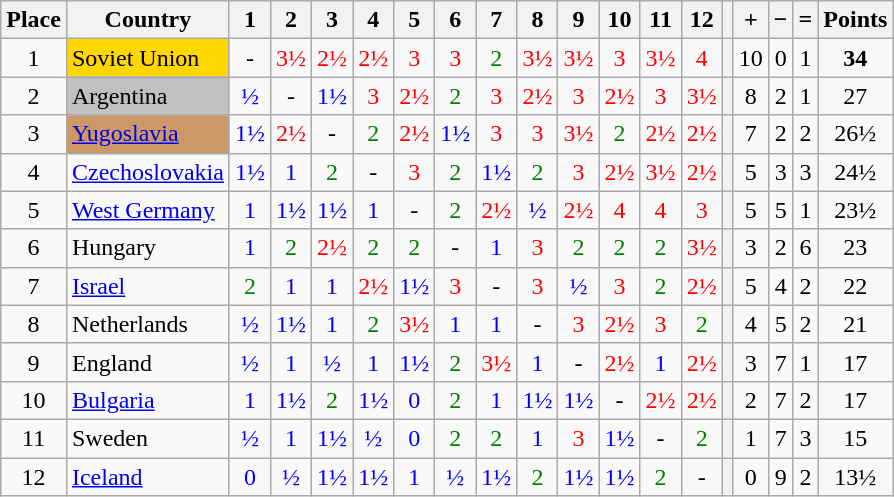<table class="wikitable" style="text-align:center">
<tr>
<th>Place</th>
<th>Country</th>
<th>1</th>
<th>2</th>
<th>3</th>
<th>4</th>
<th>5</th>
<th>6</th>
<th>7</th>
<th>8</th>
<th>9</th>
<th>10</th>
<th>11</th>
<th>12</th>
<th></th>
<th>+</th>
<th>−</th>
<th>=</th>
<th>Points</th>
</tr>
<tr>
<td>1</td>
<td align=left bgcolor="gold">Soviet Union</td>
<td>-</td>
<td style="color: red;">3½</td>
<td style="color: red;">2½</td>
<td style="color: red;">2½</td>
<td style="color: red;">3</td>
<td style="color: red;">3</td>
<td style="color: green">2</td>
<td style="color: red;">3½</td>
<td style="color: red;">3½</td>
<td style="color: red;">3</td>
<td style="color: red;">3½</td>
<td style="color: red;">4</td>
<th></th>
<td>10</td>
<td>0</td>
<td>1</td>
<td><strong>34</strong></td>
</tr>
<tr>
<td>2</td>
<td align=left bgcolor="silver">Argentina</td>
<td style="color: blue;">½</td>
<td>-</td>
<td style="color: blue;">1½</td>
<td style="color: red;">3</td>
<td style="color: red;">2½</td>
<td style="color: green">2</td>
<td style="color: red;">3</td>
<td style="color: red;">2½</td>
<td style="color: red;">3</td>
<td style="color: red;">2½</td>
<td style="color: red;">3</td>
<td style="color: red;">3½</td>
<th></th>
<td>8</td>
<td>2</td>
<td>1</td>
<td>27</td>
</tr>
<tr>
<td>3</td>
<td align=left bgcolor="CC9966"><a href='#'>Yugoslavia</a></td>
<td style="color: blue;">1½</td>
<td style="color: red;">2½</td>
<td>-</td>
<td style="color: green">2</td>
<td style="color: red;">2½</td>
<td style="color: blue;">1½</td>
<td style="color: red;">3</td>
<td style="color: red;">3</td>
<td style="color: red;">3½</td>
<td style="color: green">2</td>
<td style="color: red;">2½</td>
<td style="color: red;">2½</td>
<th></th>
<td>7</td>
<td>2</td>
<td>2</td>
<td>26½</td>
</tr>
<tr>
<td>4</td>
<td style="text-align: left"><a href='#'>Czechoslovakia</a></td>
<td style="color: blue;">1½</td>
<td style="color: blue;">1</td>
<td style="color: green">2</td>
<td>-</td>
<td style="color: red;">3</td>
<td style="color: green">2</td>
<td style="color: blue;">1½</td>
<td style="color: green">2</td>
<td style="color: red;">3</td>
<td style="color: red;">2½</td>
<td style="color: red;">3½</td>
<td style="color: red;">2½</td>
<th></th>
<td>5</td>
<td>3</td>
<td>3</td>
<td>24½</td>
</tr>
<tr>
<td>5</td>
<td style="text-align: left"><a href='#'>West Germany</a></td>
<td style="color: blue;">1</td>
<td style="color: blue;">1½</td>
<td style="color: blue;">1½</td>
<td style="color: blue;">1</td>
<td>-</td>
<td style="color: green">2</td>
<td style="color: red;">2½</td>
<td style="color: blue;">½</td>
<td style="color: red;">2½</td>
<td style="color: red;">4</td>
<td style="color: red;">4</td>
<td style="color: red;">3</td>
<th></th>
<td>5</td>
<td>5</td>
<td>1</td>
<td>23½</td>
</tr>
<tr>
<td>6</td>
<td style="text-align: left">Hungary</td>
<td style="color: blue;">1</td>
<td style="color: green">2</td>
<td style="color: red;">2½</td>
<td style="color: green">2</td>
<td style="color: green">2</td>
<td>-</td>
<td style="color: blue;">1</td>
<td style="color: red;">3</td>
<td style="color: green">2</td>
<td style="color: green">2</td>
<td style="color: green">2</td>
<td style="color: red;">3½</td>
<th></th>
<td>3</td>
<td>2</td>
<td>6</td>
<td>23</td>
</tr>
<tr>
<td>7</td>
<td style="text-align: left"><a href='#'>Israel</a></td>
<td style="color: green">2</td>
<td style="color: blue;">1</td>
<td style="color: blue;">1</td>
<td style="color: red;">2½</td>
<td style="color: blue;">1½</td>
<td style="color: red;">3</td>
<td>-</td>
<td style="color: red;">3</td>
<td style="color: blue;">½</td>
<td style="color: red;">3</td>
<td style="color: green">2</td>
<td style="color: red;">2½</td>
<th></th>
<td>5</td>
<td>4</td>
<td>2</td>
<td>22</td>
</tr>
<tr>
<td>8</td>
<td style="text-align: left">Netherlands</td>
<td style="color: blue;">½</td>
<td style="color: blue;">1½</td>
<td style="color: blue;">1</td>
<td style="color: green">2</td>
<td style="color: red;">3½</td>
<td style="color: blue;">1</td>
<td style="color: blue;">1</td>
<td>-</td>
<td style="color: red;">3</td>
<td style="color: red;">2½</td>
<td style="color: red;">3</td>
<td style="color: green">2</td>
<th></th>
<td>4</td>
<td>5</td>
<td>2</td>
<td>21</td>
</tr>
<tr>
<td>9</td>
<td style="text-align: left">England</td>
<td style="color: blue;">½</td>
<td style="color: blue;">1</td>
<td style="color: blue;">½</td>
<td style="color: blue;">1</td>
<td style="color: blue;">1½</td>
<td style="color: green">2</td>
<td style="color: red;">3½</td>
<td style="color: blue;">1</td>
<td>-</td>
<td style="color: red;">2½</td>
<td style="color: blue;">1</td>
<td style="color: red;">2½</td>
<th></th>
<td>3</td>
<td>7</td>
<td>1</td>
<td>17</td>
</tr>
<tr>
<td>10</td>
<td style="text-align: left"><a href='#'>Bulgaria</a></td>
<td style="color: blue;">1</td>
<td style="color: blue;">1½</td>
<td style="color: green">2</td>
<td style="color: blue;">1½</td>
<td style="color: blue;">0</td>
<td style="color: green">2</td>
<td style="color: blue;">1</td>
<td style="color: blue;">1½</td>
<td style="color: blue;">1½</td>
<td>-</td>
<td style="color: red;">2½</td>
<td style="color: red;">2½</td>
<th></th>
<td>2</td>
<td>7</td>
<td>2</td>
<td>17</td>
</tr>
<tr>
<td>11</td>
<td style="text-align: left">Sweden</td>
<td style="color: blue;">½</td>
<td style="color: blue;">1</td>
<td style="color: blue;">1½</td>
<td style="color: blue;">½</td>
<td style="color: blue;">0</td>
<td style="color: green">2</td>
<td style="color: green">2</td>
<td style="color: blue;">1</td>
<td style="color: red;">3</td>
<td style="color: blue;">1½</td>
<td>-</td>
<td style="color: green">2</td>
<th></th>
<td>1</td>
<td>7</td>
<td>3</td>
<td>15</td>
</tr>
<tr>
<td>12</td>
<td style="text-align: left"><a href='#'>Iceland</a></td>
<td style="color: blue;">0</td>
<td style="color: blue;">½</td>
<td style="color: blue;">1½</td>
<td style="color: blue;">1½</td>
<td style="color: blue;">1</td>
<td style="color: blue;">½</td>
<td style="color: blue;">1½</td>
<td style="color: green">2</td>
<td style="color: blue;">1½</td>
<td style="color: blue;">1½</td>
<td style="color: green">2</td>
<td>-</td>
<th></th>
<td>0</td>
<td>9</td>
<td>2</td>
<td>13½</td>
</tr>
</table>
